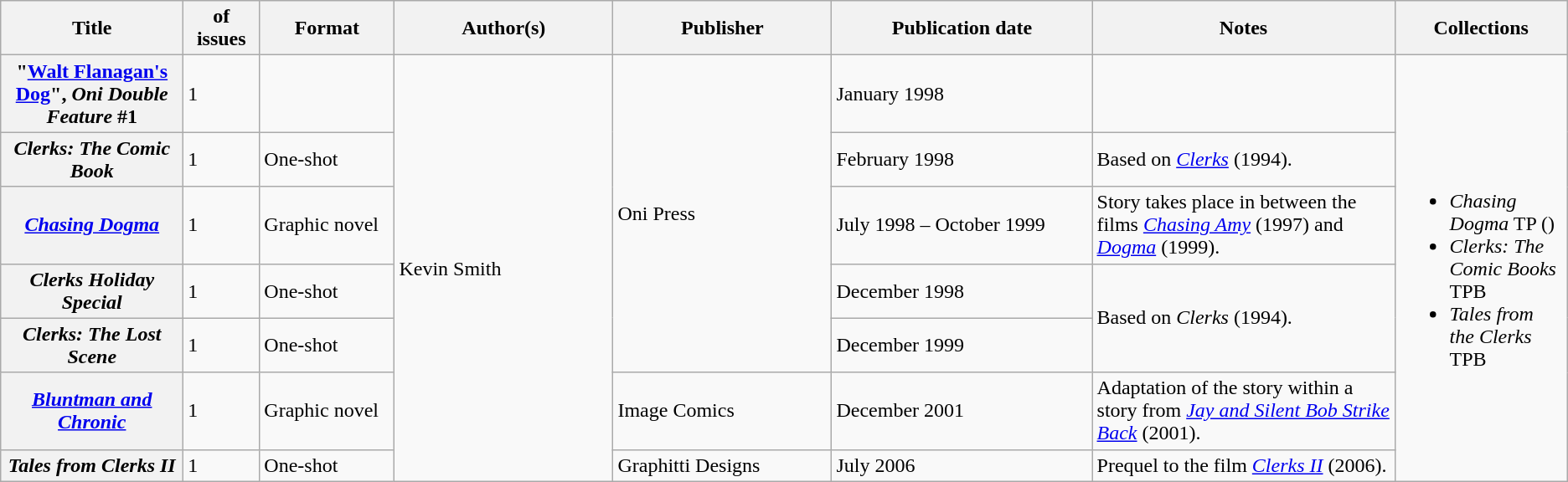<table class="wikitable">
<tr>
<th>Title</th>
<th style="width:40pt"> of issues</th>
<th style="width:75pt">Format</th>
<th style="width:125pt">Author(s)</th>
<th style="width:125pt">Publisher</th>
<th style="width:150pt">Publication date</th>
<th style="width:175pt">Notes</th>
<th>Collections</th>
</tr>
<tr>
<th>"<a href='#'>Walt Flanagan's Dog</a>", <em>Oni Double Feature</em> #1</th>
<td>1</td>
<td></td>
<td rowspan="7">Kevin Smith</td>
<td rowspan="5">Oni Press</td>
<td>January 1998</td>
<td></td>
<td rowspan="7"><br><ul><li><em>Chasing Dogma</em> TP ()</li><li><em>Clerks: The Comic Books</em> TPB</li><li><em>Tales from the Clerks</em> TPB</li></ul></td>
</tr>
<tr>
<th><em>Clerks: The Comic Book</em></th>
<td>1</td>
<td>One-shot</td>
<td>February 1998</td>
<td>Based on <em><a href='#'>Clerks</a></em> (1994).</td>
</tr>
<tr>
<th><em><a href='#'>Chasing Dogma</a></em></th>
<td>1</td>
<td>Graphic novel</td>
<td>July 1998 – October 1999</td>
<td>Story takes place in between the films <em><a href='#'>Chasing Amy</a></em> (1997) and <em><a href='#'>Dogma</a></em> (1999).</td>
</tr>
<tr>
<th><em>Clerks Holiday Special</em></th>
<td>1</td>
<td>One-shot</td>
<td>December 1998</td>
<td rowspan="2">Based on <em>Clerks</em> (1994).</td>
</tr>
<tr>
<th><em>Clerks: The Lost Scene</em></th>
<td>1</td>
<td>One-shot</td>
<td>December 1999</td>
</tr>
<tr>
<th><em><a href='#'>Bluntman and Chronic</a></em></th>
<td>1</td>
<td>Graphic novel</td>
<td>Image Comics</td>
<td>December 2001</td>
<td>Adaptation of the story within a story from <em><a href='#'>Jay and Silent Bob Strike Back</a></em> (2001).</td>
</tr>
<tr>
<th><em>Tales from Clerks II</em></th>
<td>1</td>
<td>One-shot</td>
<td>Graphitti Designs</td>
<td>July 2006</td>
<td>Prequel to the film <em><a href='#'>Clerks II</a></em> (2006).</td>
</tr>
</table>
